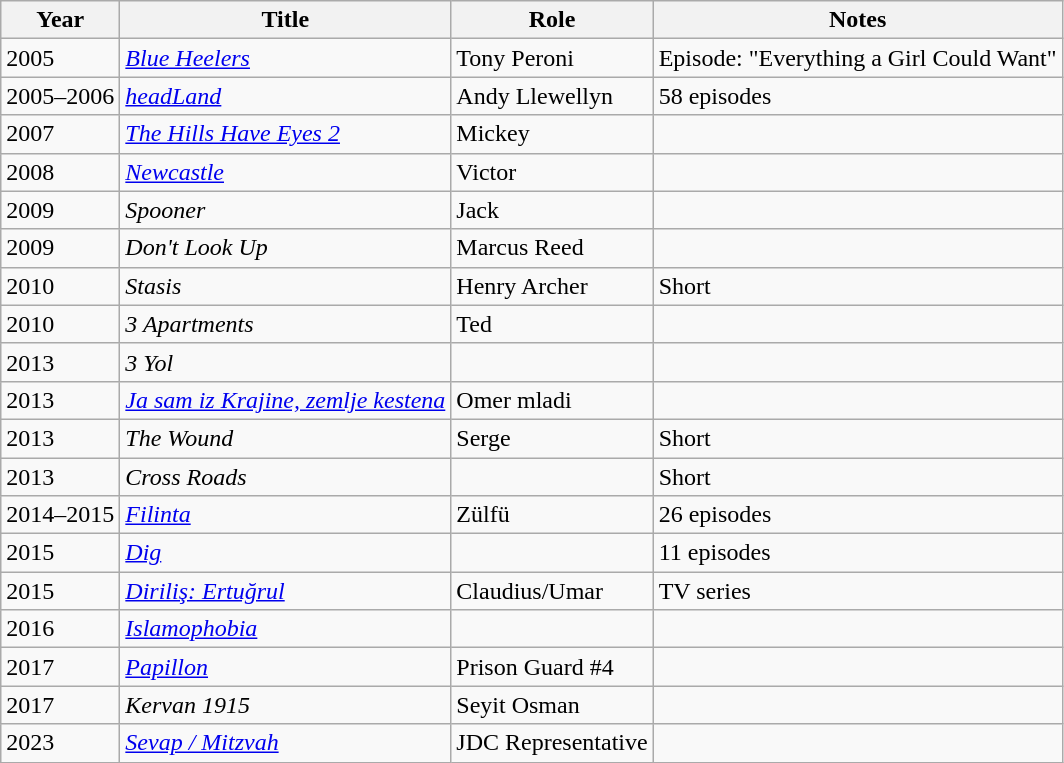<table class="wikitable">
<tr>
<th>Year</th>
<th>Title</th>
<th>Role</th>
<th>Notes</th>
</tr>
<tr>
<td>2005</td>
<td><em><a href='#'>Blue Heelers</a></em></td>
<td>Tony Peroni</td>
<td>Episode: "Everything a Girl Could Want"</td>
</tr>
<tr>
<td>2005–2006</td>
<td><em><a href='#'>headLand</a></em></td>
<td>Andy Llewellyn</td>
<td>58 episodes</td>
</tr>
<tr>
<td>2007</td>
<td><em><a href='#'>The Hills Have Eyes 2</a></em></td>
<td>Mickey</td>
<td></td>
</tr>
<tr>
<td>2008</td>
<td><em><a href='#'>Newcastle</a></em></td>
<td>Victor</td>
<td></td>
</tr>
<tr>
<td>2009</td>
<td><em>Spooner</em></td>
<td>Jack</td>
<td></td>
</tr>
<tr>
<td>2009</td>
<td><em>Don't Look Up</em></td>
<td>Marcus Reed</td>
<td></td>
</tr>
<tr>
<td>2010</td>
<td><em>Stasis</em></td>
<td>Henry Archer</td>
<td>Short</td>
</tr>
<tr>
<td>2010</td>
<td><em>3 Apartments</em></td>
<td>Ted</td>
<td></td>
</tr>
<tr>
<td>2013</td>
<td><em>3 Yol</em></td>
<td></td>
<td></td>
</tr>
<tr>
<td>2013</td>
<td><em><a href='#'>Ja sam iz Krajine, zemlje kestena</a></em></td>
<td>Omer mladi</td>
<td></td>
</tr>
<tr>
<td>2013</td>
<td><em>The Wound</em></td>
<td>Serge</td>
<td>Short</td>
</tr>
<tr>
<td>2013</td>
<td><em>Cross Roads</em></td>
<td></td>
<td>Short</td>
</tr>
<tr>
<td>2014–2015</td>
<td><em><a href='#'>Filinta</a></em></td>
<td>Zülfü</td>
<td>26 episodes</td>
</tr>
<tr>
<td>2015</td>
<td><em><a href='#'>Dig</a></em></td>
<td></td>
<td>11 episodes</td>
</tr>
<tr>
<td>2015</td>
<td><em><a href='#'>Diriliş: Ertuğrul</a></em></td>
<td>Claudius/Umar</td>
<td>TV series</td>
</tr>
<tr>
<td>2016</td>
<td><em><a href='#'>Islamophobia</a></em></td>
<td></td>
<td></td>
</tr>
<tr>
<td>2017</td>
<td><em><a href='#'>Papillon</a></em></td>
<td>Prison Guard #4</td>
<td></td>
</tr>
<tr>
<td>2017</td>
<td><em>Kervan 1915</em></td>
<td>Seyit Osman</td>
<td></td>
</tr>
<tr>
<td>2023</td>
<td><em><a href='#'>Sevap / Mitzvah</a></em></td>
<td>JDC Representative</td>
<td></td>
</tr>
</table>
